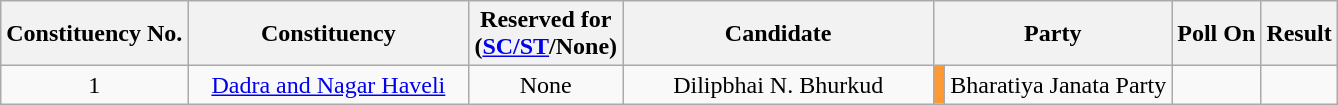<table class="wikitable sortable" style="text-align:center">
<tr>
<th>Constituency No.</th>
<th style="width:180px;">Constituency</th>
<th>Reserved for<br>(<a href='#'>SC/ST</a>/None)</th>
<th style="width:200px;">Candidate</th>
<th colspan="2">Party</th>
<th>Poll On</th>
<th>Result</th>
</tr>
<tr>
<td style="text-align:center;">1</td>
<td><a href='#'>Dadra and Nagar Haveli</a></td>
<td>None</td>
<td>Dilipbhai N. Bhurkud</td>
<td bgcolor=#FF9933></td>
<td>Bharatiya Janata Party</td>
<td></td>
<td></td>
</tr>
</table>
